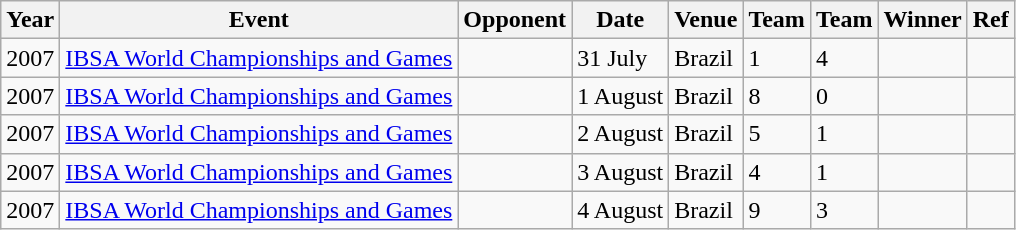<table class="wikitable">
<tr>
<th>Year</th>
<th>Event</th>
<th>Opponent</th>
<th>Date</th>
<th>Venue</th>
<th>Team</th>
<th>Team</th>
<th>Winner</th>
<th>Ref</th>
</tr>
<tr --->
<td>2007</td>
<td><a href='#'>IBSA World Championships and Games</a></td>
<td></td>
<td>31 July</td>
<td>Brazil</td>
<td>1</td>
<td>4</td>
<td></td>
<td></td>
</tr>
<tr --->
<td>2007</td>
<td><a href='#'>IBSA World Championships and Games</a></td>
<td></td>
<td>1 August</td>
<td>Brazil</td>
<td>8</td>
<td>0</td>
<td></td>
<td></td>
</tr>
<tr --->
<td>2007</td>
<td><a href='#'>IBSA World Championships and Games</a></td>
<td></td>
<td>2 August</td>
<td>Brazil</td>
<td>5</td>
<td>1</td>
<td></td>
<td></td>
</tr>
<tr --->
<td>2007</td>
<td><a href='#'>IBSA World Championships and Games</a></td>
<td></td>
<td>3 August</td>
<td>Brazil</td>
<td>4</td>
<td>1</td>
<td></td>
<td></td>
</tr>
<tr --->
<td>2007</td>
<td><a href='#'>IBSA World Championships and Games</a></td>
<td></td>
<td>4 August</td>
<td>Brazil</td>
<td>9</td>
<td>3</td>
<td></td>
<td></td>
</tr>
</table>
